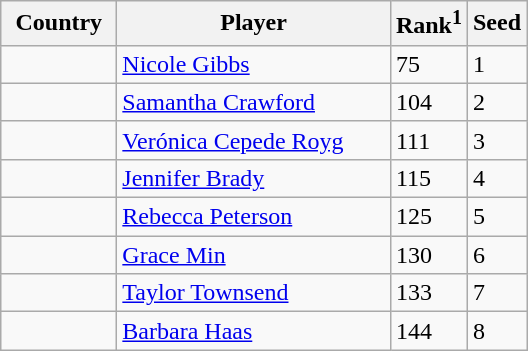<table class="sortable wikitable">
<tr>
<th width="70">Country</th>
<th width="175">Player</th>
<th>Rank<sup>1</sup></th>
<th>Seed</th>
</tr>
<tr>
<td></td>
<td><a href='#'>Nicole Gibbs</a></td>
<td>75</td>
<td>1</td>
</tr>
<tr>
<td></td>
<td><a href='#'>Samantha Crawford</a></td>
<td>104</td>
<td>2</td>
</tr>
<tr>
<td></td>
<td><a href='#'>Verónica Cepede Royg</a></td>
<td>111</td>
<td>3</td>
</tr>
<tr>
<td></td>
<td><a href='#'>Jennifer Brady</a></td>
<td>115</td>
<td>4</td>
</tr>
<tr>
<td></td>
<td><a href='#'>Rebecca Peterson</a></td>
<td>125</td>
<td>5</td>
</tr>
<tr>
<td></td>
<td><a href='#'>Grace Min</a></td>
<td>130</td>
<td>6</td>
</tr>
<tr>
<td></td>
<td><a href='#'>Taylor Townsend</a></td>
<td>133</td>
<td>7</td>
</tr>
<tr>
<td></td>
<td><a href='#'>Barbara Haas</a></td>
<td>144</td>
<td>8</td>
</tr>
</table>
